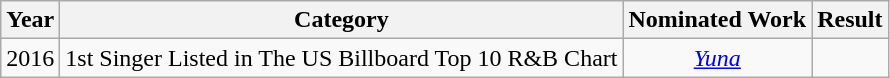<table class="wikitable">
<tr>
<th>Year</th>
<th>Category</th>
<th>Nominated Work</th>
<th>Result</th>
</tr>
<tr>
<td>2016</td>
<td>1st Singer Listed in The US Billboard Top 10 R&B Chart</td>
<td style="text-align: center;"><em><a href='#'>Yuna</a></em></td>
<td></td>
</tr>
</table>
